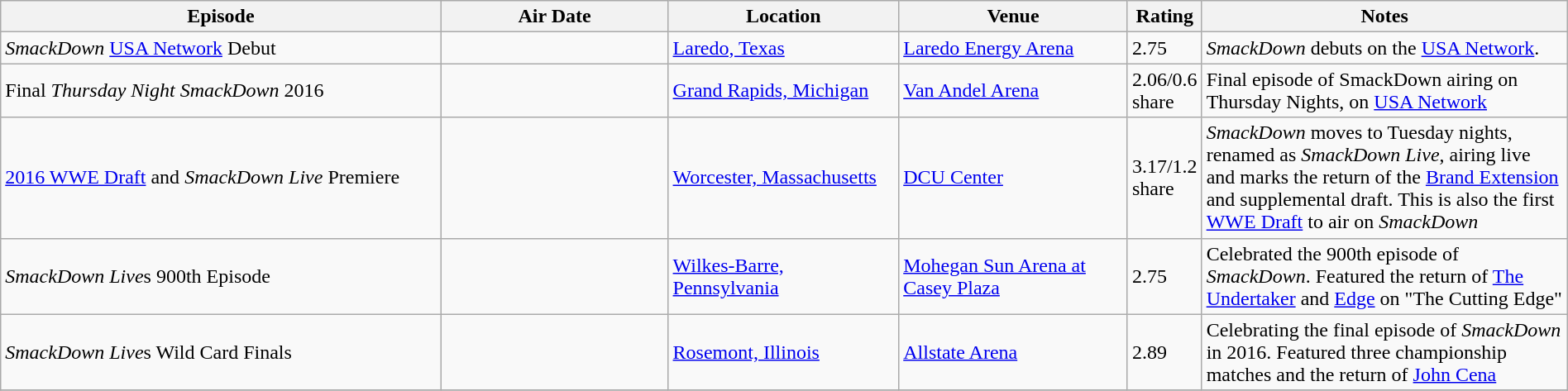<table class="wikitable plainrowheaders sortable" style="width:100%;">
<tr>
<th style="width:29%;">Episode</th>
<th style="width:15%;">Air Date</th>
<th style="width:15%;">Location</th>
<th style="width:15%;">Venue</th>
<th style="width:2%;">Rating</th>
<th style="width:99%;">Notes</th>
</tr>
<tr>
<td><em>SmackDown</em> <a href='#'>USA Network</a> Debut</td>
<td></td>
<td><a href='#'>Laredo, Texas</a></td>
<td><a href='#'>Laredo Energy Arena</a></td>
<td>2.75</td>
<td><em>SmackDown</em> debuts on the <a href='#'>USA Network</a>.</td>
</tr>
<tr>
<td>Final <em>Thursday Night SmackDown</em> 2016</td>
<td></td>
<td><a href='#'>Grand Rapids, Michigan</a></td>
<td><a href='#'>Van Andel Arena</a></td>
<td>2.06/0.6 share</td>
<td>Final episode of SmackDown airing on Thursday Nights, on <a href='#'>USA Network</a></td>
</tr>
<tr>
<td><a href='#'>2016 WWE Draft</a> and <em>SmackDown Live</em> Premiere</td>
<td></td>
<td><a href='#'>Worcester, Massachusetts</a></td>
<td><a href='#'>DCU Center</a></td>
<td>3.17/1.2 share</td>
<td><em>SmackDown</em> moves to Tuesday nights, renamed as <em>SmackDown Live</em>, airing live and marks the return of the <a href='#'>Brand Extension</a> and supplemental draft. This is also the first <a href='#'>WWE Draft</a> to air on <em>SmackDown</em></td>
</tr>
<tr>
<td><em>SmackDown Live</em>s 900th Episode</td>
<td></td>
<td><a href='#'>Wilkes-Barre, Pennsylvania</a></td>
<td><a href='#'>Mohegan Sun Arena at Casey Plaza</a></td>
<td>2.75</td>
<td>Celebrated the 900th episode of <em>SmackDown</em>. Featured the return of <a href='#'>The Undertaker</a> and <a href='#'>Edge</a> on "The Cutting Edge"</td>
</tr>
<tr>
<td><em>SmackDown Live</em>s Wild Card Finals</td>
<td></td>
<td><a href='#'>Rosemont, Illinois</a></td>
<td><a href='#'>Allstate Arena</a></td>
<td>2.89</td>
<td>Celebrating the final episode of <em>SmackDown</em> in 2016. Featured three championship matches and the return of <a href='#'>John Cena</a></td>
</tr>
<tr>
</tr>
</table>
